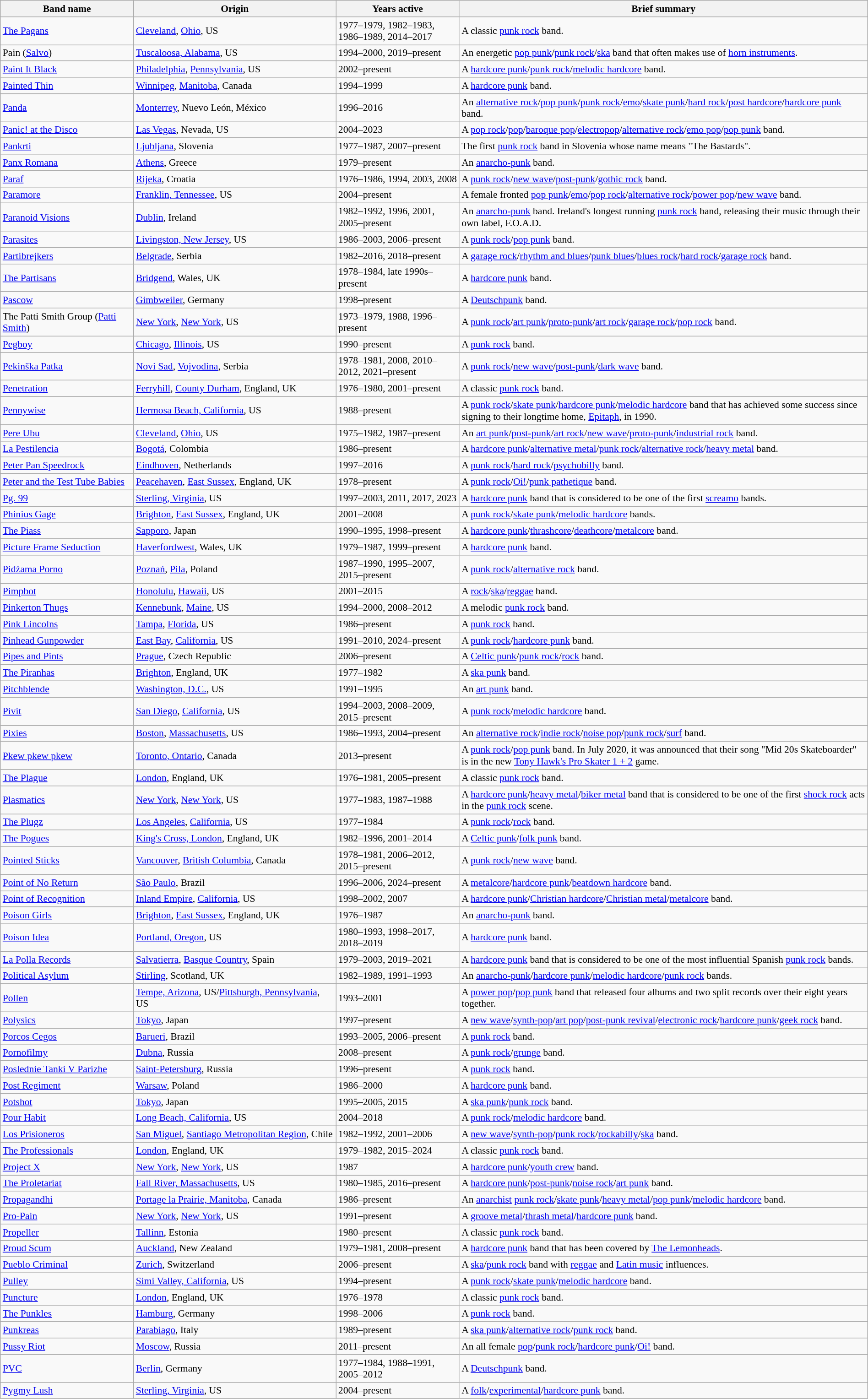<table class="wikitable" style="font-size:90%; width:100%;">
<tr>
<th style="width:13em">Band name</th>
<th style="width:20em">Origin</th>
<th style="width:12em">Years active</th>
<th>Brief summary</th>
</tr>
<tr>
<td><a href='#'>The Pagans</a></td>
<td><a href='#'>Cleveland</a>, <a href='#'>Ohio</a>, US</td>
<td>1977–1979, 1982–1983, 1986–1989, 2014–2017</td>
<td>A classic <a href='#'>punk rock</a> band.</td>
</tr>
<tr>
<td>Pain (<a href='#'>Salvo</a>)</td>
<td><a href='#'>Tuscaloosa, Alabama</a>, US</td>
<td>1994–2000, 2019–present</td>
<td>An energetic <a href='#'>pop punk</a>/<a href='#'>punk rock</a>/<a href='#'>ska</a> band that often makes use of <a href='#'>horn instruments</a>.</td>
</tr>
<tr>
<td><a href='#'>Paint It Black</a></td>
<td><a href='#'>Philadelphia</a>, <a href='#'>Pennsylvania</a>,  US</td>
<td>2002–present</td>
<td>A <a href='#'>hardcore punk</a>/<a href='#'>punk rock</a>/<a href='#'>melodic hardcore</a> band.</td>
</tr>
<tr>
<td><a href='#'>Painted Thin</a></td>
<td><a href='#'>Winnipeg</a>, <a href='#'>Manitoba</a>, Canada</td>
<td>1994–1999</td>
<td>A <a href='#'>hardcore punk</a> band.</td>
</tr>
<tr>
<td><a href='#'>Panda</a></td>
<td><a href='#'>Monterrey</a>, Nuevo León, México</td>
<td>1996–2016</td>
<td>An <a href='#'>alternative rock</a>/<a href='#'>pop punk</a>/<a href='#'>punk rock</a>/<a href='#'>emo</a>/<a href='#'>skate punk</a>/<a href='#'>hard rock</a>/<a href='#'>post hardcore</a>/<a href='#'>hardcore punk</a> band.</td>
</tr>
<tr>
<td><a href='#'>Panic! at the Disco</a></td>
<td><a href='#'>Las Vegas</a>, Nevada, US</td>
<td>2004–2023</td>
<td>A <a href='#'>pop rock</a>/<a href='#'>pop</a>/<a href='#'>baroque pop</a>/<a href='#'>electropop</a>/<a href='#'>alternative rock</a>/<a href='#'>emo pop</a>/<a href='#'>pop punk</a> band.</td>
</tr>
<tr>
<td><a href='#'>Pankrti</a></td>
<td><a href='#'>Ljubljana</a>, Slovenia</td>
<td>1977–1987, 2007–present</td>
<td>The first <a href='#'>punk rock</a> band in Slovenia whose name means "The Bastards".</td>
</tr>
<tr>
<td><a href='#'>Panx Romana</a></td>
<td><a href='#'>Athens</a>, Greece</td>
<td>1979–present</td>
<td>An <a href='#'>anarcho-punk</a> band.</td>
</tr>
<tr>
<td><a href='#'>Paraf</a></td>
<td><a href='#'>Rijeka</a>, Croatia</td>
<td>1976–1986, 1994, 2003, 2008</td>
<td>A <a href='#'>punk rock</a>/<a href='#'>new wave</a>/<a href='#'>post-punk</a>/<a href='#'>gothic rock</a> band.</td>
</tr>
<tr>
<td><a href='#'>Paramore</a></td>
<td><a href='#'>Franklin, Tennessee</a>, US</td>
<td>2004–present</td>
<td>A female fronted <a href='#'>pop punk</a>/<a href='#'>emo</a>/<a href='#'>pop rock</a>/<a href='#'>alternative rock</a>/<a href='#'>power pop</a>/<a href='#'>new wave</a> band.</td>
</tr>
<tr>
<td><a href='#'>Paranoid Visions</a></td>
<td><a href='#'>Dublin</a>, Ireland</td>
<td>1982–1992, 1996, 2001, 2005–present</td>
<td>An <a href='#'>anarcho-punk</a> band. Ireland's longest running <a href='#'>punk rock</a> band, releasing their music through their own label, F.O.A.D.</td>
</tr>
<tr>
<td><a href='#'>Parasites</a></td>
<td><a href='#'>Livingston, New Jersey</a>, US</td>
<td>1986–2003, 2006–present</td>
<td>A <a href='#'>punk rock</a>/<a href='#'>pop punk</a> band.</td>
</tr>
<tr>
<td><a href='#'>Partibrejkers</a></td>
<td><a href='#'>Belgrade</a>, Serbia</td>
<td>1982–2016, 2018–present</td>
<td>A <a href='#'>garage rock</a>/<a href='#'>rhythm and blues</a>/<a href='#'>punk blues</a>/<a href='#'>blues rock</a>/<a href='#'>hard rock</a>/<a href='#'>garage rock</a> band.</td>
</tr>
<tr>
<td><a href='#'>The Partisans</a></td>
<td><a href='#'>Bridgend</a>, Wales, UK</td>
<td>1978–1984, late 1990s–present</td>
<td>A <a href='#'>hardcore punk</a> band.</td>
</tr>
<tr>
<td><a href='#'>Pascow</a></td>
<td><a href='#'>Gimbweiler</a>, Germany</td>
<td>1998–present</td>
<td>A <a href='#'>Deutschpunk</a> band.</td>
</tr>
<tr>
<td>The Patti Smith Group (<a href='#'>Patti Smith</a>)</td>
<td><a href='#'>New York</a>, <a href='#'>New York</a>, US</td>
<td>1973–1979, 1988, 1996–present</td>
<td>A <a href='#'>punk rock</a>/<a href='#'>art punk</a>/<a href='#'>proto-punk</a>/<a href='#'>art rock</a>/<a href='#'>garage rock</a>/<a href='#'>pop rock</a> band.</td>
</tr>
<tr>
<td><a href='#'>Pegboy</a></td>
<td><a href='#'>Chicago</a>, <a href='#'>Illinois</a>, US</td>
<td>1990–present</td>
<td>A <a href='#'>punk rock</a> band.</td>
</tr>
<tr>
<td><a href='#'>Pekinška Patka</a></td>
<td><a href='#'>Novi Sad</a>, <a href='#'>Vojvodina</a>, Serbia</td>
<td>1978–1981, 2008, 2010–2012, 2021–present</td>
<td>A <a href='#'>punk rock</a>/<a href='#'>new wave</a>/<a href='#'>post-punk</a>/<a href='#'>dark wave</a> band.</td>
</tr>
<tr>
<td><a href='#'>Penetration</a></td>
<td><a href='#'>Ferryhill</a>, <a href='#'>County Durham</a>, England, UK</td>
<td>1976–1980, 2001–present</td>
<td>A classic <a href='#'>punk rock</a> band.</td>
</tr>
<tr>
<td><a href='#'>Pennywise</a></td>
<td><a href='#'>Hermosa Beach, California</a>, US</td>
<td>1988–present</td>
<td>A <a href='#'>punk rock</a>/<a href='#'>skate punk</a>/<a href='#'>hardcore punk</a>/<a href='#'>melodic hardcore</a> band that has achieved some success since signing to their longtime home, <a href='#'>Epitaph</a>, in 1990.</td>
</tr>
<tr>
<td><a href='#'>Pere Ubu</a></td>
<td><a href='#'>Cleveland</a>, <a href='#'>Ohio</a>, US</td>
<td>1975–1982, 1987–present</td>
<td>An <a href='#'>art punk</a>/<a href='#'>post-punk</a>/<a href='#'>art rock</a>/<a href='#'>new wave</a>/<a href='#'>proto-punk</a>/<a href='#'>industrial rock</a> band.</td>
</tr>
<tr>
<td><a href='#'>La Pestilencia</a></td>
<td><a href='#'>Bogotá</a>, Colombia</td>
<td>1986–present</td>
<td>A <a href='#'>hardcore punk</a>/<a href='#'>alternative metal</a>/<a href='#'>punk rock</a>/<a href='#'>alternative rock</a>/<a href='#'>heavy metal</a> band.</td>
</tr>
<tr>
<td><a href='#'>Peter Pan Speedrock</a></td>
<td><a href='#'>Eindhoven</a>, Netherlands</td>
<td>1997–2016</td>
<td>A <a href='#'>punk rock</a>/<a href='#'>hard rock</a>/<a href='#'>psychobilly</a> band.</td>
</tr>
<tr>
<td><a href='#'>Peter and the Test Tube Babies</a></td>
<td><a href='#'>Peacehaven</a>, <a href='#'>East Sussex</a>, England, UK</td>
<td>1978–present</td>
<td>A <a href='#'>punk rock</a>/<a href='#'>Oi!</a>/<a href='#'>punk pathetique</a> band.</td>
</tr>
<tr>
<td><a href='#'>Pg. 99</a></td>
<td><a href='#'>Sterling, Virginia</a>, US</td>
<td>1997–2003, 2011, 2017, 2023</td>
<td>A <a href='#'>hardcore punk</a> band that is considered to be one of the first <a href='#'>screamo</a> bands.</td>
</tr>
<tr>
<td><a href='#'>Phinius Gage</a></td>
<td><a href='#'>Brighton</a>, <a href='#'>East Sussex</a>, England, UK</td>
<td>2001–2008</td>
<td>A <a href='#'>punk rock</a>/<a href='#'>skate punk</a>/<a href='#'>melodic hardcore</a> bands.</td>
</tr>
<tr>
<td><a href='#'>The Piass</a></td>
<td><a href='#'>Sapporo</a>, Japan</td>
<td>1990–1995, 1998–present</td>
<td>A <a href='#'>hardcore punk</a>/<a href='#'>thrashcore</a>/<a href='#'>deathcore</a>/<a href='#'>metalcore</a> band.</td>
</tr>
<tr>
<td><a href='#'>Picture Frame Seduction</a></td>
<td><a href='#'>Haverfordwest</a>, Wales, UK</td>
<td>1979–1987, 1999–present</td>
<td>A <a href='#'>hardcore punk</a> band.</td>
</tr>
<tr>
<td><a href='#'>Pidżama Porno</a></td>
<td><a href='#'>Poznań</a>, <a href='#'>Pila</a>, Poland</td>
<td>1987–1990, 1995–2007, 2015–present</td>
<td>A <a href='#'>punk rock</a>/<a href='#'>alternative rock</a> band.</td>
</tr>
<tr>
<td><a href='#'>Pimpbot</a></td>
<td><a href='#'>Honolulu</a>, <a href='#'>Hawaii</a>, US</td>
<td>2001–2015</td>
<td>A <a href='#'>rock</a>/<a href='#'>ska</a>/<a href='#'>reggae</a> band.</td>
</tr>
<tr>
<td><a href='#'>Pinkerton Thugs</a></td>
<td><a href='#'>Kennebunk</a>, <a href='#'>Maine</a>, US</td>
<td>1994–2000, 2008–2012</td>
<td>A melodic <a href='#'>punk rock</a> band.</td>
</tr>
<tr>
<td><a href='#'>Pink Lincolns</a></td>
<td><a href='#'>Tampa</a>, <a href='#'>Florida</a>, US</td>
<td>1986–present</td>
<td>A <a href='#'>punk rock</a> band.</td>
</tr>
<tr>
<td><a href='#'>Pinhead Gunpowder</a></td>
<td><a href='#'>East Bay</a>, <a href='#'>California</a>, US</td>
<td>1991–2010, 2024–present</td>
<td>A <a href='#'>punk rock</a>/<a href='#'>hardcore punk</a> band.</td>
</tr>
<tr>
<td><a href='#'>Pipes and Pints</a></td>
<td><a href='#'>Prague</a>, Czech Republic</td>
<td>2006–present</td>
<td>A <a href='#'>Celtic punk</a>/<a href='#'>punk rock</a>/<a href='#'>rock</a> band.</td>
</tr>
<tr>
<td><a href='#'>The Piranhas</a></td>
<td><a href='#'>Brighton</a>, England, UK</td>
<td>1977–1982</td>
<td>A <a href='#'>ska punk</a> band.</td>
</tr>
<tr>
<td><a href='#'>Pitchblende</a></td>
<td><a href='#'>Washington, D.C.</a>, US</td>
<td>1991–1995</td>
<td>An <a href='#'>art punk</a> band.</td>
</tr>
<tr>
<td><a href='#'>Pivit</a></td>
<td><a href='#'>San Diego</a>, <a href='#'>California</a>, US</td>
<td>1994–2003, 2008–2009, 2015–present</td>
<td>A <a href='#'>punk rock</a>/<a href='#'>melodic hardcore</a> band.</td>
</tr>
<tr>
<td><a href='#'>Pixies</a></td>
<td><a href='#'>Boston</a>, <a href='#'>Massachusetts</a>, US</td>
<td>1986–1993, 2004–present</td>
<td>An <a href='#'>alternative rock</a>/<a href='#'>indie rock</a>/<a href='#'>noise pop</a>/<a href='#'>punk rock</a>/<a href='#'>surf</a> band.</td>
</tr>
<tr>
<td><a href='#'>Pkew pkew pkew</a></td>
<td><a href='#'>Toronto, Ontario</a>, Canada</td>
<td>2013–present</td>
<td>A <a href='#'>punk rock</a>/<a href='#'>pop punk</a> band. In July 2020, it was announced that their song "Mid 20s Skateboarder" is in the new <a href='#'>Tony Hawk's Pro Skater 1 + 2</a> game.</td>
</tr>
<tr>
<td><a href='#'>The Plague</a></td>
<td><a href='#'>London</a>, England, UK</td>
<td>1976–1981, 2005–present</td>
<td>A classic <a href='#'>punk rock</a> band.</td>
</tr>
<tr>
<td><a href='#'>Plasmatics</a></td>
<td><a href='#'>New York</a>, <a href='#'>New York</a>, US</td>
<td>1977–1983, 1987–1988</td>
<td>A <a href='#'>hardcore punk</a>/<a href='#'>heavy metal</a>/<a href='#'>biker metal</a> band that is considered to be one of the first <a href='#'>shock rock</a> acts in the <a href='#'>punk rock</a> scene.</td>
</tr>
<tr>
<td><a href='#'>The Plugz</a></td>
<td><a href='#'>Los Angeles</a>, <a href='#'>California</a>, US</td>
<td>1977–1984</td>
<td>A <a href='#'>punk rock</a>/<a href='#'>rock</a> band.</td>
</tr>
<tr>
<td><a href='#'>The Pogues</a></td>
<td><a href='#'>King's Cross, London</a>, England, UK</td>
<td>1982–1996, 2001–2014</td>
<td>A <a href='#'>Celtic punk</a>/<a href='#'>folk punk</a> band.</td>
</tr>
<tr>
<td><a href='#'>Pointed Sticks</a></td>
<td><a href='#'>Vancouver</a>, <a href='#'>British Columbia</a>, Canada</td>
<td>1978–1981, 2006–2012, 2015–present</td>
<td>A <a href='#'>punk rock</a>/<a href='#'>new wave</a> band.</td>
</tr>
<tr>
<td><a href='#'>Point of No Return</a></td>
<td><a href='#'>São Paulo</a>, Brazil</td>
<td>1996–2006, 2024–present</td>
<td>A <a href='#'>metalcore</a>/<a href='#'>hardcore punk</a>/<a href='#'>beatdown hardcore</a> band.</td>
</tr>
<tr>
<td><a href='#'>Point of Recognition</a></td>
<td><a href='#'>Inland Empire</a>, <a href='#'>California</a>, US</td>
<td>1998–2002, 2007</td>
<td>A <a href='#'>hardcore punk</a>/<a href='#'>Christian hardcore</a>/<a href='#'>Christian metal</a>/<a href='#'>metalcore</a> band.</td>
</tr>
<tr>
<td><a href='#'>Poison Girls</a></td>
<td><a href='#'>Brighton</a>, <a href='#'>East Sussex</a>, England, UK</td>
<td>1976–1987</td>
<td>An <a href='#'>anarcho-punk</a> band.</td>
</tr>
<tr>
<td><a href='#'>Poison Idea</a></td>
<td><a href='#'>Portland, Oregon</a>, US</td>
<td>1980–1993, 1998–2017, 2018–2019</td>
<td>A <a href='#'>hardcore punk</a> band.</td>
</tr>
<tr>
<td><a href='#'>La Polla Records</a></td>
<td><a href='#'>Salvatierra</a>, <a href='#'>Basque Country</a>, Spain</td>
<td>1979–2003, 2019–2021</td>
<td>A <a href='#'>hardcore punk</a> band that is considered to be one of the most influential Spanish <a href='#'>punk rock</a> bands.</td>
</tr>
<tr>
<td><a href='#'>Political Asylum</a></td>
<td><a href='#'>Stirling</a>, Scotland, UK</td>
<td>1982–1989, 1991–1993</td>
<td>An <a href='#'>anarcho-punk</a>/<a href='#'>hardcore punk</a>/<a href='#'>melodic hardcore</a>/<a href='#'>punk rock</a> bands.</td>
</tr>
<tr>
<td><a href='#'>Pollen</a></td>
<td><a href='#'>Tempe, Arizona</a>, US/<a href='#'>Pittsburgh, Pennsylvania</a>, US</td>
<td>1993–2001</td>
<td>A <a href='#'>power pop</a>/<a href='#'>pop punk</a> band that released four albums and two split records over their eight years together.</td>
</tr>
<tr>
<td><a href='#'>Polysics</a></td>
<td><a href='#'>Tokyo</a>, Japan</td>
<td>1997–present</td>
<td>A <a href='#'>new wave</a>/<a href='#'>synth-pop</a>/<a href='#'>art pop</a>/<a href='#'>post-punk revival</a>/<a href='#'>electronic rock</a>/<a href='#'>hardcore punk</a>/<a href='#'>geek rock</a> band.</td>
</tr>
<tr>
<td><a href='#'>Porcos Cegos</a></td>
<td><a href='#'>Barueri</a>, Brazil</td>
<td>1993–2005, 2006–present</td>
<td>A <a href='#'>punk rock</a> band.</td>
</tr>
<tr>
<td><a href='#'>Pornofilmy</a></td>
<td><a href='#'>Dubna</a>, Russia</td>
<td>2008–present</td>
<td>A <a href='#'>punk rock</a>/<a href='#'>grunge</a> band.</td>
</tr>
<tr>
<td><a href='#'>Poslednie Tanki V Parizhe</a></td>
<td><a href='#'>Saint-Petersburg</a>, Russia</td>
<td>1996–present</td>
<td>A <a href='#'>punk rock</a> band.</td>
</tr>
<tr>
<td><a href='#'>Post Regiment</a></td>
<td><a href='#'>Warsaw</a>, Poland</td>
<td>1986–2000</td>
<td>A <a href='#'>hardcore punk</a> band.</td>
</tr>
<tr>
<td><a href='#'>Potshot</a></td>
<td><a href='#'>Tokyo</a>, Japan</td>
<td>1995–2005, 2015</td>
<td>A <a href='#'>ska punk</a>/<a href='#'>punk rock</a> band.</td>
</tr>
<tr>
<td><a href='#'>Pour Habit</a></td>
<td><a href='#'>Long Beach, California</a>, US</td>
<td>2004–2018</td>
<td>A <a href='#'>punk rock</a>/<a href='#'>melodic hardcore</a> band.</td>
</tr>
<tr>
<td><a href='#'>Los Prisioneros</a></td>
<td><a href='#'>San Miguel</a>, <a href='#'>Santiago Metropolitan Region</a>, Chile</td>
<td>1982–1992, 2001–2006</td>
<td>A <a href='#'>new wave</a>/<a href='#'>synth-pop</a>/<a href='#'>punk rock</a>/<a href='#'>rockabilly</a>/<a href='#'>ska</a> band.</td>
</tr>
<tr>
<td><a href='#'>The Professionals</a></td>
<td><a href='#'>London</a>, England, UK</td>
<td>1979–1982, 2015–2024</td>
<td>A classic <a href='#'>punk rock</a> band.</td>
</tr>
<tr>
<td><a href='#'>Project X</a></td>
<td><a href='#'>New York</a>, <a href='#'>New York</a>, US</td>
<td>1987</td>
<td>A <a href='#'>hardcore punk</a>/<a href='#'>youth crew</a> band.</td>
</tr>
<tr>
<td><a href='#'>The Proletariat</a></td>
<td><a href='#'>Fall River, Massachusetts</a>, US</td>
<td>1980–1985, 2016–present</td>
<td>A <a href='#'>hardcore punk</a>/<a href='#'>post-punk</a>/<a href='#'>noise rock</a>/<a href='#'>art punk</a> band.</td>
</tr>
<tr>
<td><a href='#'>Propagandhi</a></td>
<td><a href='#'>Portage la Prairie, Manitoba</a>, Canada</td>
<td>1986–present</td>
<td>An <a href='#'>anarchist</a> <a href='#'>punk rock</a>/<a href='#'>skate punk</a>/<a href='#'>heavy metal</a>/<a href='#'>pop punk</a>/<a href='#'>melodic hardcore</a> band.</td>
</tr>
<tr>
<td><a href='#'>Pro-Pain</a></td>
<td><a href='#'>New York</a>, <a href='#'>New York</a>, US</td>
<td>1991–present</td>
<td>A <a href='#'>groove metal</a>/<a href='#'>thrash metal</a>/<a href='#'>hardcore punk</a> band.</td>
</tr>
<tr>
<td><a href='#'>Propeller</a></td>
<td><a href='#'>Tallinn</a>, Estonia</td>
<td>1980–present</td>
<td>A classic <a href='#'>punk rock</a> band.</td>
</tr>
<tr>
<td><a href='#'>Proud Scum</a></td>
<td><a href='#'>Auckland</a>, New Zealand</td>
<td>1979–1981, 2008–present</td>
<td>A <a href='#'>hardcore punk</a> band that has been covered by <a href='#'>The Lemonheads</a>.</td>
</tr>
<tr>
<td><a href='#'>Pueblo Criminal</a></td>
<td><a href='#'>Zurich</a>, Switzerland</td>
<td>2006–present</td>
<td>A <a href='#'>ska</a>/<a href='#'>punk rock</a> band with <a href='#'>reggae</a> and <a href='#'>Latin music</a> influences.</td>
</tr>
<tr>
<td><a href='#'>Pulley</a></td>
<td><a href='#'>Simi Valley, California</a>, US</td>
<td>1994–present</td>
<td>A <a href='#'>punk rock</a>/<a href='#'>skate punk</a>/<a href='#'>melodic hardcore</a> band.</td>
</tr>
<tr>
<td><a href='#'>Puncture</a></td>
<td><a href='#'>London</a>, England, UK</td>
<td>1976–1978</td>
<td>A classic <a href='#'>punk rock</a> band.</td>
</tr>
<tr>
<td><a href='#'>The Punkles</a></td>
<td><a href='#'>Hamburg</a>, Germany</td>
<td>1998–2006</td>
<td>A <a href='#'>punk rock</a> band.</td>
</tr>
<tr>
<td><a href='#'>Punkreas</a></td>
<td><a href='#'>Parabiago</a>, Italy</td>
<td>1989–present</td>
<td>A <a href='#'>ska punk</a>/<a href='#'>alternative rock</a>/<a href='#'>punk rock</a> band.</td>
</tr>
<tr>
<td><a href='#'>Pussy Riot</a></td>
<td><a href='#'>Moscow</a>, Russia</td>
<td>2011–present</td>
<td>An all female <a href='#'>pop</a>/<a href='#'>punk rock</a>/<a href='#'>hardcore punk</a>/<a href='#'>Oi!</a> band.</td>
</tr>
<tr>
<td><a href='#'>PVC</a></td>
<td><a href='#'>Berlin</a>, Germany</td>
<td>1977–1984, 1988–1991, 2005–2012</td>
<td>A <a href='#'>Deutschpunk</a> band.</td>
</tr>
<tr>
<td><a href='#'>Pygmy Lush</a></td>
<td><a href='#'>Sterling, Virginia</a>, US</td>
<td>2004–present</td>
<td>A <a href='#'>folk</a>/<a href='#'>experimental</a>/<a href='#'>hardcore punk</a> band.</td>
</tr>
</table>
